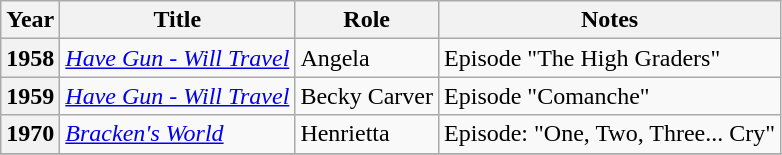<table class="wikitable sortable plainrowheaders">
<tr>
<th>Year</th>
<th>Title</th>
<th>Role</th>
<th class="unsortable">Notes</th>
</tr>
<tr>
<th scope="row">1958</th>
<td><em><a href='#'>Have Gun - Will Travel</a></em></td>
<td>Angela</td>
<td>Episode "The High Graders"</td>
</tr>
<tr>
<th scope="row">1959</th>
<td><em><a href='#'>Have Gun - Will Travel</a></em></td>
<td>Becky Carver</td>
<td>Episode "Comanche"</td>
</tr>
<tr>
<th scope="row">1970</th>
<td><em><a href='#'>Bracken's World</a></em></td>
<td>Henrietta</td>
<td>Episode: "One, Two, Three... Cry"</td>
</tr>
<tr>
</tr>
</table>
